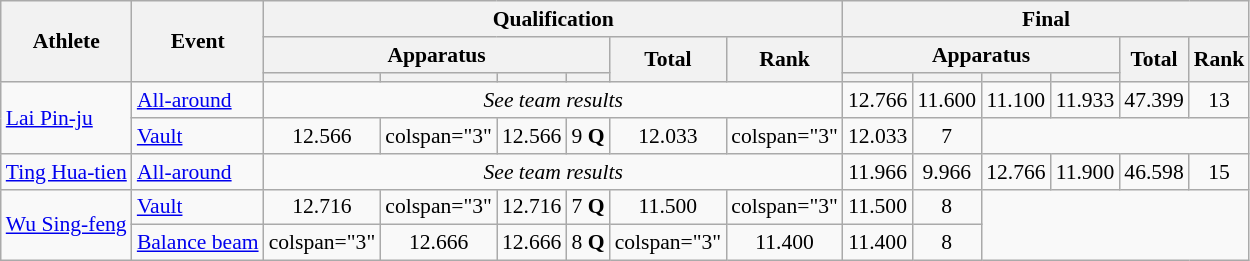<table class="wikitable" style="font-size:90%; text-align:center">
<tr>
<th rowspan="3">Athlete</th>
<th rowspan="3">Event</th>
<th colspan="6">Qualification</th>
<th colspan="6">Final</th>
</tr>
<tr>
<th colspan="4">Apparatus</th>
<th rowspan="2">Total</th>
<th rowspan="2">Rank</th>
<th colspan="4">Apparatus</th>
<th rowspan="2">Total</th>
<th rowspan="2">Rank</th>
</tr>
<tr>
<th></th>
<th></th>
<th></th>
<th></th>
<th></th>
<th></th>
<th></th>
<th></th>
</tr>
<tr>
<td align="left" rowspan="2"><a href='#'>Lai Pin-ju</a></td>
<td align="left"><a href='#'>All-around</a></td>
<td colspan="6"><em>See team results</em></td>
<td>12.766</td>
<td>11.600</td>
<td>11.100</td>
<td>11.933</td>
<td>47.399</td>
<td>13</td>
</tr>
<tr>
<td align="left"><a href='#'>Vault</a></td>
<td>12.566</td>
<td>colspan="3" </td>
<td>12.566</td>
<td>9 <strong>Q</strong></td>
<td>12.033</td>
<td>colspan="3" </td>
<td>12.033</td>
<td>7</td>
</tr>
<tr>
<td align="left"><a href='#'>Ting Hua-tien</a></td>
<td align="left"><a href='#'>All-around</a></td>
<td colspan="6"><em>See team results</em></td>
<td>11.966</td>
<td>9.966</td>
<td>12.766</td>
<td>11.900</td>
<td>46.598</td>
<td>15</td>
</tr>
<tr>
<td align="left" rowspan="2"><a href='#'>Wu Sing-feng</a></td>
<td align="left"><a href='#'>Vault</a></td>
<td>12.716</td>
<td>colspan="3" </td>
<td>12.716</td>
<td>7 <strong>Q</strong></td>
<td>11.500</td>
<td>colspan="3" </td>
<td>11.500</td>
<td>8</td>
</tr>
<tr>
<td align="left"><a href='#'>Balance beam</a></td>
<td>colspan="3" </td>
<td>12.666</td>
<td>12.666</td>
<td>8 <strong>Q</strong></td>
<td>colspan="3" </td>
<td>11.400</td>
<td>11.400</td>
<td>8</td>
</tr>
</table>
